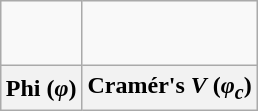<table class="wikitable" align="right" valign>
<tr>
<td align="center"><br>  </td>
<td align="center"><br>  </td>
</tr>
<tr>
<th>Phi (<em>φ</em>)</th>
<th>Cramér's <em>V</em> (<em>φ</em><sub><em>c</em></sub>)</th>
</tr>
</table>
